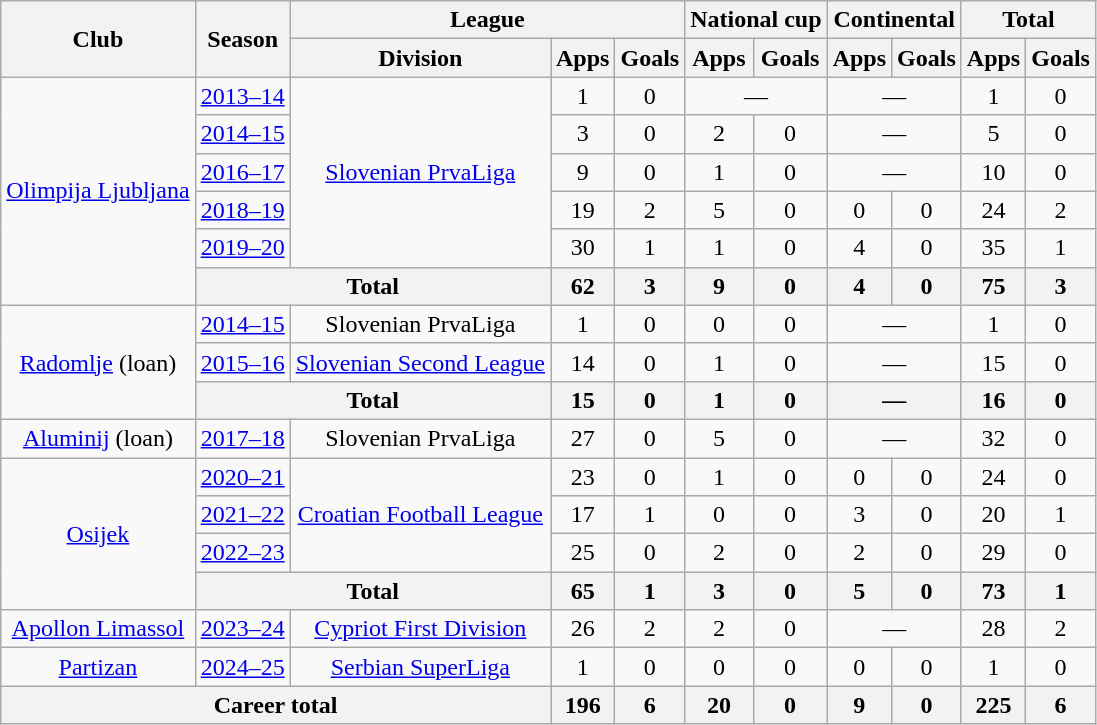<table class="wikitable" style="text-align:center">
<tr>
<th rowspan="2">Club</th>
<th rowspan="2">Season</th>
<th colspan="3">League</th>
<th colspan="2">National cup</th>
<th colspan="2">Continental</th>
<th colspan="2">Total</th>
</tr>
<tr>
<th>Division</th>
<th>Apps</th>
<th>Goals</th>
<th>Apps</th>
<th>Goals</th>
<th>Apps</th>
<th>Goals</th>
<th>Apps</th>
<th>Goals</th>
</tr>
<tr>
<td rowspan="6"><a href='#'>Olimpija Ljubljana</a></td>
<td><a href='#'>2013–14</a></td>
<td rowspan="5"><a href='#'>Slovenian PrvaLiga</a></td>
<td>1</td>
<td>0</td>
<td colspan="2">—</td>
<td colspan="2">—</td>
<td>1</td>
<td>0</td>
</tr>
<tr>
<td><a href='#'>2014–15</a></td>
<td>3</td>
<td>0</td>
<td>2</td>
<td>0</td>
<td colspan="2">—</td>
<td>5</td>
<td>0</td>
</tr>
<tr>
<td><a href='#'>2016–17</a></td>
<td>9</td>
<td>0</td>
<td>1</td>
<td>0</td>
<td colspan="2">—</td>
<td>10</td>
<td>0</td>
</tr>
<tr>
<td><a href='#'>2018–19</a></td>
<td>19</td>
<td>2</td>
<td>5</td>
<td>0</td>
<td>0</td>
<td>0</td>
<td>24</td>
<td>2</td>
</tr>
<tr>
<td><a href='#'>2019–20</a></td>
<td>30</td>
<td>1</td>
<td>1</td>
<td>0</td>
<td>4</td>
<td>0</td>
<td>35</td>
<td>1</td>
</tr>
<tr>
<th colspan="2">Total</th>
<th>62</th>
<th>3</th>
<th>9</th>
<th>0</th>
<th>4</th>
<th>0</th>
<th>75</th>
<th>3</th>
</tr>
<tr>
<td rowspan="3"><a href='#'>Radomlje</a> (loan)</td>
<td><a href='#'>2014–15</a></td>
<td>Slovenian PrvaLiga</td>
<td>1</td>
<td>0</td>
<td>0</td>
<td>0</td>
<td colspan="2">—</td>
<td>1</td>
<td>0</td>
</tr>
<tr>
<td><a href='#'>2015–16</a></td>
<td><a href='#'>Slovenian Second League</a></td>
<td>14</td>
<td>0</td>
<td>1</td>
<td>0</td>
<td colspan="2">—</td>
<td>15</td>
<td>0</td>
</tr>
<tr>
<th colspan="2">Total</th>
<th>15</th>
<th>0</th>
<th>1</th>
<th>0</th>
<th colspan="2">—</th>
<th>16</th>
<th>0</th>
</tr>
<tr>
<td><a href='#'>Aluminij</a> (loan)</td>
<td><a href='#'>2017–18</a></td>
<td>Slovenian PrvaLiga</td>
<td>27</td>
<td>0</td>
<td>5</td>
<td>0</td>
<td colspan="2">—</td>
<td>32</td>
<td>0</td>
</tr>
<tr>
<td rowspan="4"><a href='#'>Osijek</a></td>
<td><a href='#'>2020–21</a></td>
<td rowspan="3"><a href='#'>Croatian Football League</a></td>
<td>23</td>
<td>0</td>
<td>1</td>
<td>0</td>
<td>0</td>
<td>0</td>
<td>24</td>
<td>0</td>
</tr>
<tr>
<td><a href='#'>2021–22</a></td>
<td>17</td>
<td>1</td>
<td>0</td>
<td>0</td>
<td>3</td>
<td>0</td>
<td>20</td>
<td>1</td>
</tr>
<tr>
<td><a href='#'>2022–23</a></td>
<td>25</td>
<td>0</td>
<td>2</td>
<td>0</td>
<td>2</td>
<td>0</td>
<td>29</td>
<td>0</td>
</tr>
<tr>
<th colspan="2">Total</th>
<th>65</th>
<th>1</th>
<th>3</th>
<th>0</th>
<th>5</th>
<th>0</th>
<th>73</th>
<th>1</th>
</tr>
<tr>
<td><a href='#'>Apollon Limassol</a></td>
<td><a href='#'>2023–24</a></td>
<td><a href='#'>Cypriot First Division</a></td>
<td>26</td>
<td>2</td>
<td>2</td>
<td>0</td>
<td colspan="2">—</td>
<td>28</td>
<td>2</td>
</tr>
<tr>
<td><a href='#'>Partizan</a></td>
<td><a href='#'>2024–25</a></td>
<td><a href='#'>Serbian SuperLiga</a></td>
<td>1</td>
<td>0</td>
<td>0</td>
<td>0</td>
<td>0</td>
<td>0</td>
<td>1</td>
<td>0</td>
</tr>
<tr>
<th colspan="3">Career total</th>
<th>196</th>
<th>6</th>
<th>20</th>
<th>0</th>
<th>9</th>
<th>0</th>
<th>225</th>
<th>6</th>
</tr>
</table>
